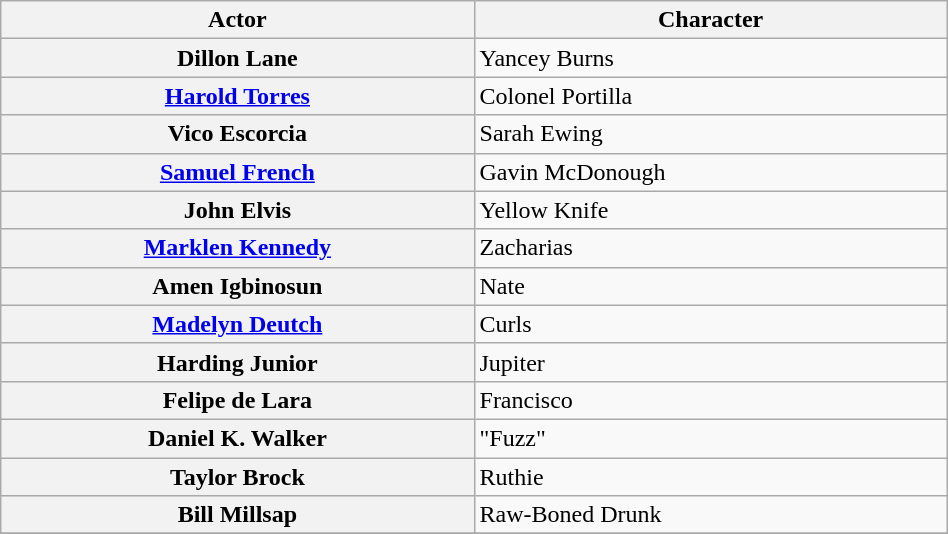<table class="wikitable plainrowheaders sortable" style="width:50%;">
<tr>
<th style="width:35%;">Actor</th>
<th style="width:35%;">Character</th>
</tr>
<tr>
<th scope="row">Dillon Lane</th>
<td>Yancey Burns</td>
</tr>
<tr>
<th scope="row"><a href='#'>Harold Torres</a></th>
<td>Colonel Portilla</td>
</tr>
<tr>
<th scope="row">Vico Escorcia</th>
<td>Sarah Ewing</td>
</tr>
<tr>
<th scope="row"><a href='#'>Samuel French</a></th>
<td>Gavin McDonough</td>
</tr>
<tr>
<th scope="row">John Elvis</th>
<td>Yellow Knife</td>
</tr>
<tr>
<th scope="row"><a href='#'>Marklen Kennedy</a></th>
<td>Zacharias</td>
</tr>
<tr>
<th scope="row">Amen Igbinosun</th>
<td>Nate</td>
</tr>
<tr>
<th scope="row"><a href='#'>Madelyn Deutch</a></th>
<td>Curls</td>
</tr>
<tr>
<th scope="row">Harding Junior</th>
<td>Jupiter</td>
</tr>
<tr>
<th scope="row">Felipe de Lara</th>
<td>Francisco</td>
</tr>
<tr>
<th scope="row">Daniel K. Walker</th>
<td>"Fuzz"</td>
</tr>
<tr>
<th scope="row">Taylor Brock</th>
<td>Ruthie</td>
</tr>
<tr>
<th scope="row">Bill Millsap</th>
<td>Raw-Boned Drunk</td>
</tr>
<tr>
</tr>
</table>
